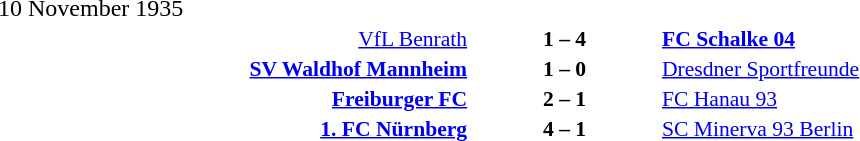<table width=100% cellspacing=1>
<tr>
<th width=25%></th>
<th width=10%></th>
<th width=25%></th>
<th></th>
</tr>
<tr>
<td>10 November 1935</td>
</tr>
<tr style=font-size:90%>
<td align=right><a href='#'>VfL Benrath</a></td>
<td align=center><strong>1 – 4</strong></td>
<td><strong><a href='#'>FC Schalke 04</a></strong></td>
</tr>
<tr style=font-size:90%>
<td align=right><strong><a href='#'>SV Waldhof Mannheim</a></strong></td>
<td align=center><strong>1 – 0</strong></td>
<td><a href='#'>Dresdner Sportfreunde</a></td>
</tr>
<tr style=font-size:90%>
<td align=right><strong><a href='#'>Freiburger FC</a></strong></td>
<td align=center><strong>2 – 1</strong></td>
<td><a href='#'>FC Hanau 93</a></td>
</tr>
<tr style=font-size:90%>
<td align=right><strong><a href='#'>1. FC Nürnberg</a></strong></td>
<td align=center><strong>4 – 1</strong></td>
<td><a href='#'>SC Minerva 93 Berlin</a></td>
</tr>
</table>
